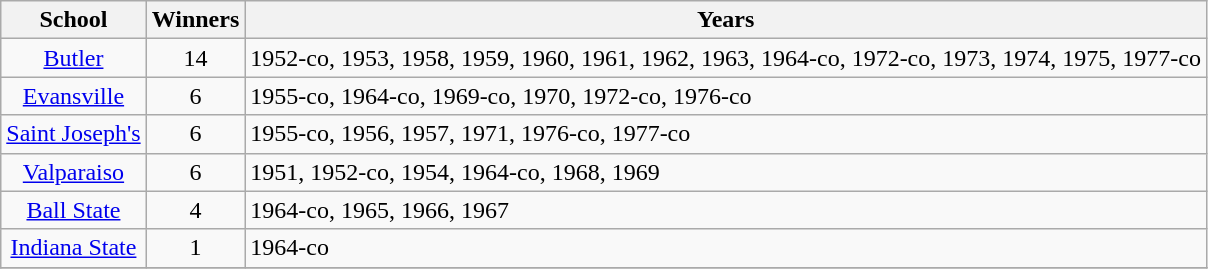<table class=wikitable>
<tr>
<th>School</th>
<th>Winners</th>
<th>Years</th>
</tr>
<tr>
<td align=center><a href='#'>Butler</a></td>
<td align=center>14</td>
<td>1952-co, 1953, 1958, 1959, 1960, 1961, 1962, 1963, 1964-co, 1972-co, 1973, 1974, 1975, 1977-co</td>
</tr>
<tr>
<td align=center><a href='#'>Evansville</a></td>
<td align=center>6</td>
<td>1955-co, 1964-co, 1969-co, 1970, 1972-co, 1976-co</td>
</tr>
<tr>
<td align=center><a href='#'>Saint Joseph's</a></td>
<td align=center>6</td>
<td>1955-co, 1956, 1957, 1971, 1976-co, 1977-co</td>
</tr>
<tr>
<td align=center><a href='#'>Valparaiso</a></td>
<td align=center>6</td>
<td>1951, 1952-co, 1954, 1964-co, 1968, 1969</td>
</tr>
<tr>
<td align=center><a href='#'>Ball State</a></td>
<td align=center>4</td>
<td>1964-co, 1965, 1966, 1967</td>
</tr>
<tr>
<td align=center><a href='#'>Indiana State</a></td>
<td align=center>1</td>
<td>1964-co</td>
</tr>
<tr>
</tr>
</table>
